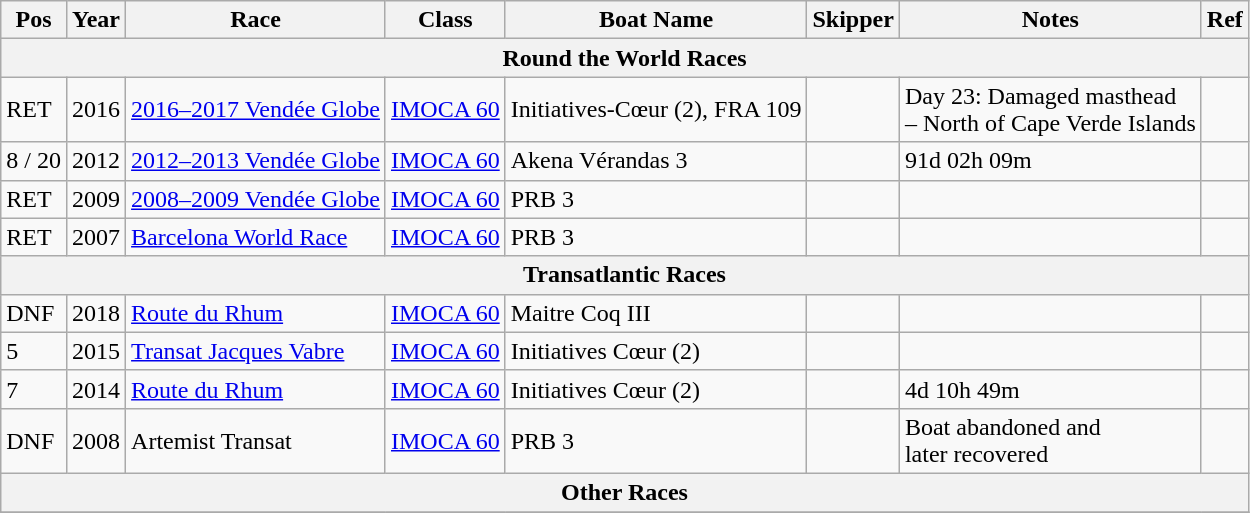<table class="wikitable sortable">
<tr>
<th>Pos</th>
<th>Year</th>
<th>Race</th>
<th>Class</th>
<th>Boat Name</th>
<th>Skipper</th>
<th>Notes</th>
<th>Ref</th>
</tr>
<tr>
<th colspan = 8><strong>Round the World Races</strong></th>
</tr>
<tr>
<td>RET</td>
<td>2016</td>
<td><a href='#'>2016–2017 Vendée Globe</a></td>
<td><a href='#'>IMOCA 60</a></td>
<td>Initiatives-Cœur (2), FRA 109</td>
<td></td>
<td>Day 23: Damaged masthead <br>– North of Cape Verde Islands</td>
<td></td>
</tr>
<tr>
<td>8 / 20</td>
<td>2012</td>
<td><a href='#'>2012–2013 Vendée Globe</a></td>
<td><a href='#'>IMOCA 60</a></td>
<td>Akena Vérandas 3</td>
<td></td>
<td>91d 02h 09m</td>
<td></td>
</tr>
<tr>
<td>RET</td>
<td>2009</td>
<td><a href='#'>2008–2009 Vendée Globe</a></td>
<td><a href='#'>IMOCA 60</a></td>
<td>PRB 3</td>
<td></td>
<td></td>
<td></td>
</tr>
<tr>
<td>RET</td>
<td>2007</td>
<td><a href='#'>Barcelona World Race</a></td>
<td><a href='#'>IMOCA 60</a></td>
<td>PRB 3</td>
<td><br></td>
<td></td>
<td></td>
</tr>
<tr>
<th colspan = 8><strong>Transatlantic Races</strong></th>
</tr>
<tr>
<td>DNF</td>
<td>2018</td>
<td><a href='#'>Route du Rhum</a></td>
<td><a href='#'>IMOCA 60</a></td>
<td>Maitre Coq III</td>
<td></td>
<td></td>
<td></td>
</tr>
<tr>
<td>5</td>
<td>2015</td>
<td><a href='#'>Transat Jacques Vabre</a></td>
<td><a href='#'>IMOCA 60</a></td>
<td>Initiatives Cœur (2)</td>
<td><br></td>
<td></td>
</tr>
<tr>
<td>7</td>
<td>2014</td>
<td><a href='#'>Route du Rhum</a></td>
<td><a href='#'>IMOCA 60</a></td>
<td>Initiatives Cœur (2)</td>
<td></td>
<td>4d 10h 49m</td>
<td></td>
</tr>
<tr>
<td>DNF</td>
<td>2008</td>
<td>Artemist Transat</td>
<td><a href='#'>IMOCA 60</a></td>
<td>PRB 3</td>
<td></td>
<td>Boat abandoned and<br>later recovered</td>
<td></td>
</tr>
<tr>
<th colspan = 8><strong>Other Races</strong></th>
</tr>
<tr>
</tr>
</table>
